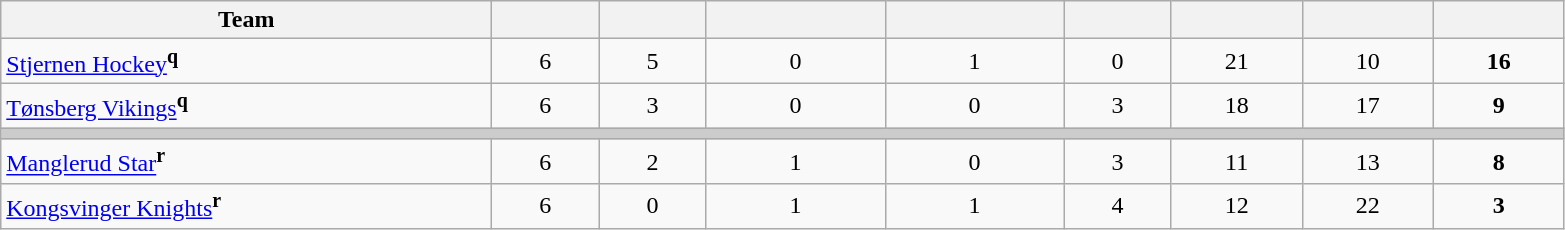<table class="wikitable sortable">
<tr>
<th style="width:20em;" class="unsortable">Team</th>
<th style="width:4em;" class="unsortable"></th>
<th style="width:4em;"></th>
<th style="width:7em;"></th>
<th style="width:7em;"></th>
<th style="width:4em;"></th>
<th style="width:5em;"></th>
<th style="width:5em;"></th>
<th style="width:5em;"></th>
</tr>
<tr align=center>
<td align=left><a href='#'>Stjernen Hockey</a><sup><strong>q</strong></sup></td>
<td>6</td>
<td>5</td>
<td>0</td>
<td>1</td>
<td>0</td>
<td>21</td>
<td>10</td>
<td><strong>16</strong></td>
</tr>
<tr align=center>
<td align=left><a href='#'>Tønsberg Vikings</a><sup><strong>q</strong></sup></td>
<td>6</td>
<td>3</td>
<td>0</td>
<td>0</td>
<td>3</td>
<td>18</td>
<td>17</td>
<td><strong>9</strong></td>
</tr>
<tr bgcolor="#cccccc" class="unsortable">
<td colspan=10></td>
</tr>
<tr align=center>
<td align=left><a href='#'>Manglerud Star</a><sup><strong>r</strong></sup></td>
<td>6</td>
<td>2</td>
<td>1</td>
<td>0</td>
<td>3</td>
<td>11</td>
<td>13</td>
<td><strong>8</strong></td>
</tr>
<tr align=center>
<td align=left><a href='#'>Kongsvinger Knights</a><sup><strong>r</strong></sup></td>
<td>6</td>
<td>0</td>
<td>1</td>
<td>1</td>
<td>4</td>
<td>12</td>
<td>22</td>
<td><strong>3</strong></td>
</tr>
</table>
